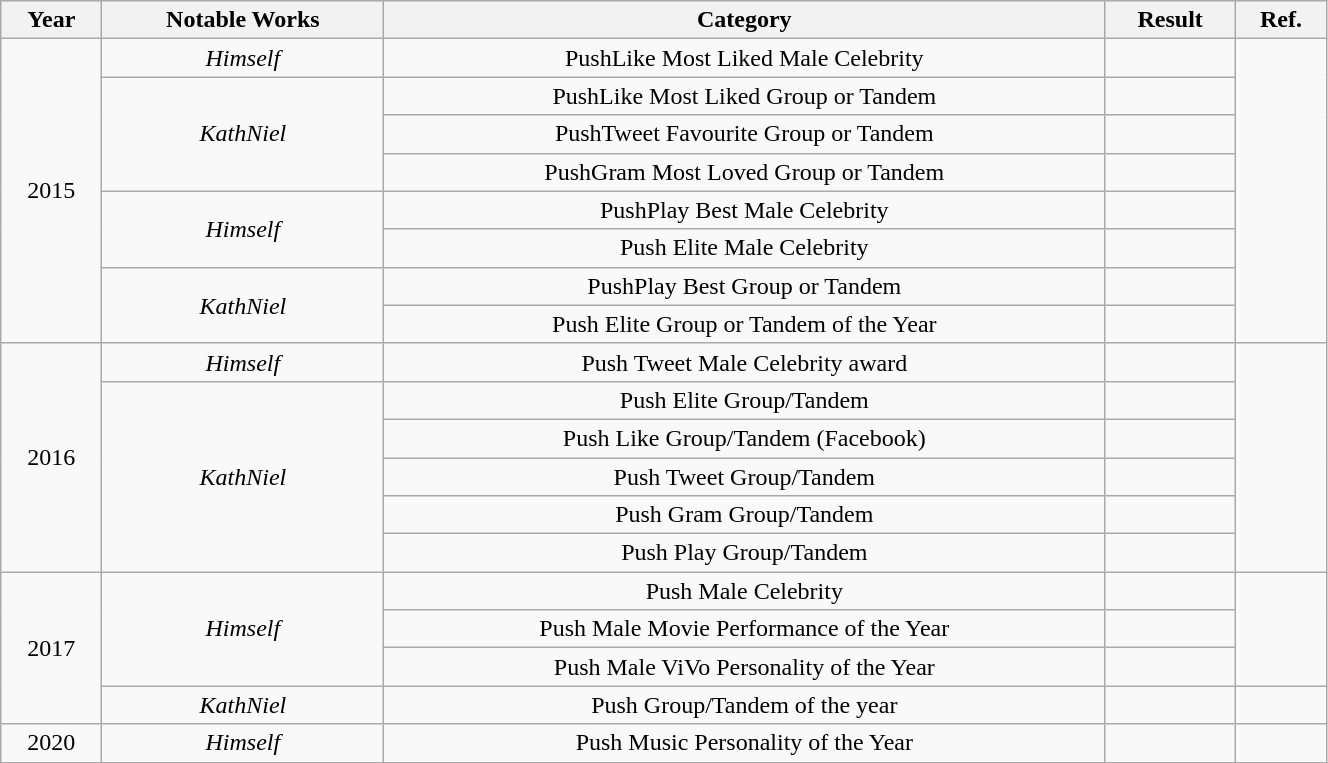<table class="wikitable" style="text-align:center" width=70%>
<tr>
<th>Year</th>
<th>Notable Works</th>
<th>Category</th>
<th>Result</th>
<th>Ref.</th>
</tr>
<tr>
<td rowspan="8">2015</td>
<td><em>Himself</em></td>
<td>PushLike Most Liked Male Celebrity</td>
<td></td>
<td rowspan="8"></td>
</tr>
<tr>
<td rowspan="3"><em>KathNiel </em></td>
<td>PushLike Most Liked Group or Tandem</td>
<td></td>
</tr>
<tr>
<td>PushTweet Favourite Group or Tandem</td>
<td></td>
</tr>
<tr>
<td>PushGram Most Loved Group or Tandem</td>
<td></td>
</tr>
<tr>
<td rowspan="2"><em>Himself</em></td>
<td>PushPlay Best Male Celebrity</td>
<td></td>
</tr>
<tr>
<td>Push Elite Male Celebrity</td>
<td></td>
</tr>
<tr>
<td rowspan="2"><em>KathNiel</em></td>
<td>PushPlay Best Group or Tandem</td>
<td></td>
</tr>
<tr>
<td>Push Elite Group or Tandem of the Year</td>
<td></td>
</tr>
<tr>
<td rowspan="6">2016</td>
<td><em>Himself</em></td>
<td>Push Tweet Male Celebrity award</td>
<td></td>
<td rowspan="6"></td>
</tr>
<tr>
<td rowspan="5"><em>KathNiel</em></td>
<td>Push Elite Group/Tandem</td>
<td></td>
</tr>
<tr>
<td>Push Like Group/Tandem (Facebook)</td>
<td></td>
</tr>
<tr>
<td>Push Tweet Group/Tandem</td>
<td></td>
</tr>
<tr>
<td>Push Gram Group/Tandem</td>
<td></td>
</tr>
<tr>
<td>Push Play Group/Tandem</td>
<td></td>
</tr>
<tr>
<td rowspan="4">2017</td>
<td rowspan="3"><em>Himself</em></td>
<td>Push Male Celebrity</td>
<td></td>
<td rowspan="3"></td>
</tr>
<tr>
<td>Push Male Movie Performance of the Year</td>
<td></td>
</tr>
<tr>
<td>Push Male ViVo Personality of the Year</td>
<td></td>
</tr>
<tr>
<td><em>KathNiel</em></td>
<td>Push Group/Tandem of the year</td>
<td></td>
<td></td>
</tr>
<tr>
<td>2020</td>
<td><em>Himself</em></td>
<td>Push Music Personality of the Year</td>
<td></td>
<td></td>
</tr>
</table>
